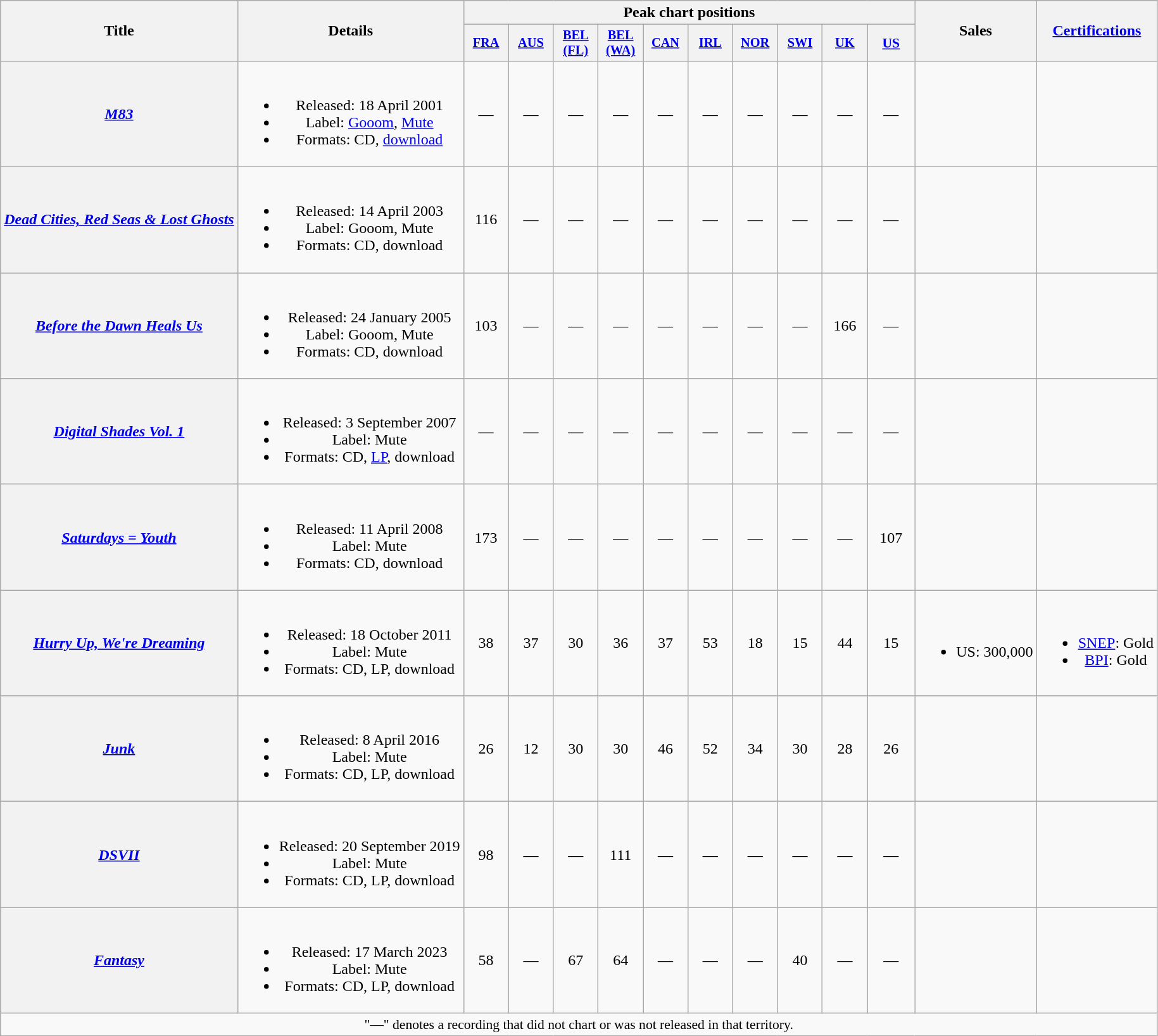<table class="wikitable plainrowheaders" style="text-align:center;">
<tr>
<th scope="col" rowspan="2">Title</th>
<th scope="col" rowspan="2">Details</th>
<th scope="col" colspan="10">Peak chart positions</th>
<th scope="col" rowspan="2">Sales</th>
<th scope="col" rowspan="2"><a href='#'>Certifications</a></th>
</tr>
<tr>
<th scope="col" style="width:3em;font-size:85%;"><a href='#'>FRA</a><br></th>
<th scope="col" style="width:3em;font-size:85%;"><a href='#'>AUS</a><br></th>
<th scope="col" style="width:3em;font-size:85%;"><a href='#'>BEL<br>(FL)</a><br></th>
<th scope="col" style="width:3em;font-size:85%;"><a href='#'>BEL<br>(WA)</a><br></th>
<th scope="col" style="width:3em;font-size:85%;"><a href='#'>CAN</a><br></th>
<th scope="col" style="width:3em;font-size:85%;"><a href='#'>IRL</a><br></th>
<th scope="col" style="width:3em;font-size:85%;"><a href='#'>NOR</a><br></th>
<th scope="col" style="width:3em;font-size:85%;"><a href='#'>SWI</a><br></th>
<th scope="col" style="width:3em;font-size:85%;"><a href='#'>UK</a><br></th>
<th scope="col" style="width:3em;font-size:90%;"><a href='#'>US</a><br></th>
</tr>
<tr>
<th scope="row"><em><a href='#'>M83</a></em></th>
<td><br><ul><li>Released: 18 April 2001</li><li>Label: <a href='#'>Gooom</a>, <a href='#'>Mute</a></li><li>Formats: CD, <a href='#'>download</a></li></ul></td>
<td>—</td>
<td>—</td>
<td>—</td>
<td>—</td>
<td>—</td>
<td>—</td>
<td>—</td>
<td>—</td>
<td>—</td>
<td>—</td>
<td></td>
<td></td>
</tr>
<tr>
<th scope="row"><em><a href='#'>Dead Cities, Red Seas & Lost Ghosts</a></em></th>
<td><br><ul><li>Released: 14 April 2003</li><li>Label: Gooom, Mute</li><li>Formats: CD, download</li></ul></td>
<td>116</td>
<td>—</td>
<td>—</td>
<td>—</td>
<td>—</td>
<td>—</td>
<td>—</td>
<td>—</td>
<td>—</td>
<td>—</td>
<td></td>
<td></td>
</tr>
<tr>
<th scope="row"><em><a href='#'>Before the Dawn Heals Us</a></em></th>
<td><br><ul><li>Released: 24 January 2005</li><li>Label: Gooom, Mute</li><li>Formats: CD, download</li></ul></td>
<td>103</td>
<td>—</td>
<td>—</td>
<td>—</td>
<td>—</td>
<td>—</td>
<td>—</td>
<td>—</td>
<td>166</td>
<td>—</td>
<td></td>
<td></td>
</tr>
<tr>
<th scope="row"><em><a href='#'>Digital Shades Vol. 1</a></em></th>
<td><br><ul><li>Released: 3 September 2007</li><li>Label: Mute</li><li>Formats: CD, <a href='#'>LP</a>, download</li></ul></td>
<td>—</td>
<td>—</td>
<td>—</td>
<td>—</td>
<td>—</td>
<td>—</td>
<td>—</td>
<td>—</td>
<td>—</td>
<td>—</td>
<td></td>
<td></td>
</tr>
<tr>
<th scope="row"><em><a href='#'>Saturdays = Youth</a></em></th>
<td><br><ul><li>Released: 11 April 2008</li><li>Label: Mute</li><li>Formats: CD, download</li></ul></td>
<td>173</td>
<td>—</td>
<td>—</td>
<td>—</td>
<td>—</td>
<td>—</td>
<td>—</td>
<td>—</td>
<td>—</td>
<td>107</td>
<td></td>
<td></td>
</tr>
<tr>
<th scope="row"><em><a href='#'>Hurry Up, We're Dreaming</a></em></th>
<td><br><ul><li>Released: 18 October 2011</li><li>Label: Mute</li><li>Formats: CD, LP, download</li></ul></td>
<td>38</td>
<td>37</td>
<td>30</td>
<td>36</td>
<td>37</td>
<td>53</td>
<td>18</td>
<td>15</td>
<td>44</td>
<td>15</td>
<td><br><ul><li>US: 300,000</li></ul></td>
<td><br><ul><li><a href='#'>SNEP</a>: Gold</li><li><a href='#'>BPI</a>: Gold</li></ul></td>
</tr>
<tr>
<th scope="row"><em><a href='#'>Junk</a></em></th>
<td><br><ul><li>Released: 8 April 2016</li><li>Label: Mute</li><li>Formats: CD, LP, download</li></ul></td>
<td>26</td>
<td>12</td>
<td>30</td>
<td>30</td>
<td>46</td>
<td>52</td>
<td>34</td>
<td>30</td>
<td>28</td>
<td>26</td>
<td></td>
<td></td>
</tr>
<tr>
<th scope="row"><em><a href='#'>DSVII</a></em></th>
<td><br><ul><li>Released: 20 September 2019</li><li>Label: Mute</li><li>Formats: CD, LP, download</li></ul></td>
<td>98</td>
<td>—</td>
<td>—</td>
<td>111</td>
<td>—</td>
<td>—</td>
<td>—</td>
<td>—</td>
<td>—</td>
<td>—</td>
<td></td>
<td></td>
</tr>
<tr>
<th scope="row"><em><a href='#'>Fantasy</a></em></th>
<td><br><ul><li>Released: 17 March 2023</li><li>Label: Mute</li><li>Formats: CD, LP, download</li></ul></td>
<td>58<br></td>
<td>—</td>
<td>67</td>
<td>64</td>
<td>—</td>
<td>—</td>
<td>—</td>
<td>40</td>
<td>—</td>
<td>—</td>
<td></td>
<td></td>
</tr>
<tr>
<td colspan="19" style="font-size:90%">"—" denotes a recording that did not chart or was not released in that territory.</td>
</tr>
</table>
